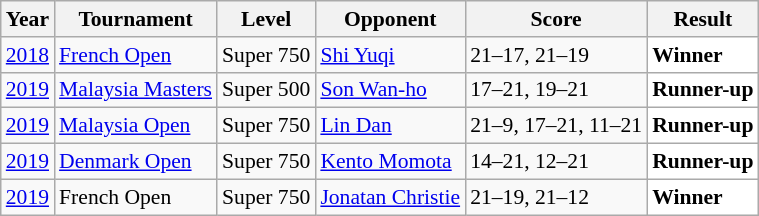<table class="sortable wikitable" style="font-size: 90%">
<tr>
<th>Year</th>
<th>Tournament</th>
<th>Level</th>
<th>Opponent</th>
<th>Score</th>
<th>Result</th>
</tr>
<tr>
<td align="center"><a href='#'>2018</a></td>
<td align="left"><a href='#'>French Open</a></td>
<td align="left">Super 750</td>
<td align="left"> <a href='#'>Shi Yuqi</a></td>
<td align="left">21–17, 21–19</td>
<td style="text-align:left; background:white"> <strong>Winner</strong></td>
</tr>
<tr>
<td align="center"><a href='#'>2019</a></td>
<td align="left"><a href='#'>Malaysia Masters</a></td>
<td align="left">Super 500</td>
<td align="left"> <a href='#'>Son Wan-ho</a></td>
<td align="left">17–21, 19–21</td>
<td style="text-align:left; background:white"> <strong>Runner-up</strong></td>
</tr>
<tr>
<td align="center"><a href='#'>2019</a></td>
<td align="left"><a href='#'>Malaysia Open</a></td>
<td align="left">Super 750</td>
<td align="left"> <a href='#'>Lin Dan</a></td>
<td align="left">21–9, 17–21, 11–21</td>
<td style="text-align:left; background:white"> <strong>Runner-up</strong></td>
</tr>
<tr>
<td align="center"><a href='#'>2019</a></td>
<td align="left"><a href='#'>Denmark Open</a></td>
<td align="left">Super 750</td>
<td align="left"> <a href='#'>Kento Momota</a></td>
<td align="left">14–21, 12–21</td>
<td style="text-align:left; background:white"> <strong>Runner-up</strong></td>
</tr>
<tr>
<td align="center"><a href='#'>2019</a></td>
<td align="left">French Open</td>
<td align="left">Super 750</td>
<td align="left"> <a href='#'>Jonatan Christie</a></td>
<td align="left">21–19, 21–12</td>
<td style="text-align:left; background:white"> <strong>Winner</strong></td>
</tr>
</table>
